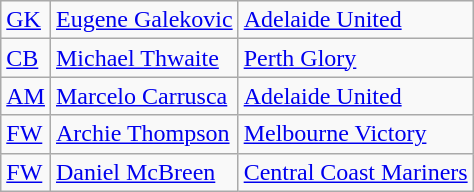<table class="wikitable">
<tr>
<td><a href='#'>GK</a></td>
<td> <a href='#'>Eugene Galekovic</a></td>
<td><a href='#'>Adelaide United</a></td>
</tr>
<tr>
<td><a href='#'>CB</a></td>
<td> <a href='#'>Michael Thwaite</a></td>
<td><a href='#'>Perth Glory</a></td>
</tr>
<tr>
<td><a href='#'>AM</a></td>
<td> <a href='#'>Marcelo Carrusca</a></td>
<td><a href='#'>Adelaide United</a></td>
</tr>
<tr>
<td><a href='#'>FW</a></td>
<td> <a href='#'>Archie Thompson</a></td>
<td><a href='#'>Melbourne Victory</a></td>
</tr>
<tr>
<td><a href='#'>FW</a></td>
<td> <a href='#'>Daniel McBreen</a></td>
<td><a href='#'>Central Coast Mariners</a></td>
</tr>
</table>
